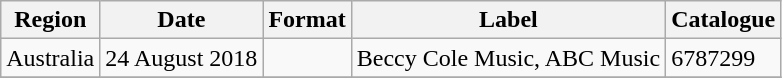<table class="wikitable plainrowheaders">
<tr>
<th scope="col">Region</th>
<th scope="col">Date</th>
<th scope="col">Format</th>
<th scope="col">Label</th>
<th scope="col">Catalogue</th>
</tr>
<tr>
<td>Australia</td>
<td>24 August 2018</td>
<td></td>
<td>Beccy Cole Music, ABC Music</td>
<td>6787299</td>
</tr>
<tr>
</tr>
</table>
